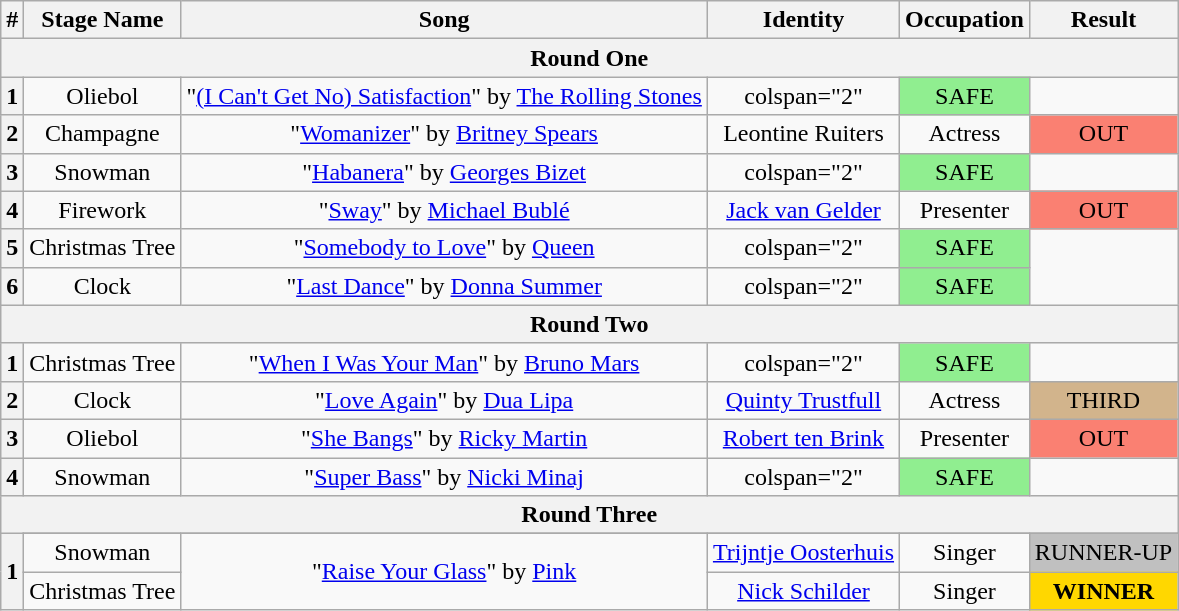<table class="wikitable plainrowheaders" style="text-align: center;">
<tr>
<th><strong>#</strong></th>
<th><strong>Stage Name</strong></th>
<th><strong>Song</strong></th>
<th>Identity</th>
<th><strong>Occupation</strong></th>
<th>Result</th>
</tr>
<tr>
<th colspan="6">Round One</th>
</tr>
<tr>
<th>1</th>
<td>Oliebol</td>
<td>"<a href='#'>(I Can't Get No) Satisfaction</a>" by <a href='#'>The Rolling Stones</a></td>
<td>colspan="2" </td>
<td bgcolor="lightgreen">SAFE</td>
</tr>
<tr>
<th>2</th>
<td>Champagne</td>
<td>"<a href='#'>Womanizer</a>" by <a href='#'>Britney Spears</a></td>
<td>Leontine Ruiters</td>
<td>Actress</td>
<td bgcolor=salmon>OUT</td>
</tr>
<tr>
<th>3</th>
<td>Snowman</td>
<td>"<a href='#'>Habanera</a>" by <a href='#'>Georges Bizet</a></td>
<td>colspan="2" </td>
<td bgcolor="lightgreen">SAFE</td>
</tr>
<tr>
<th>4</th>
<td>Firework</td>
<td>"<a href='#'>Sway</a>" by <a href='#'>Michael Bublé</a></td>
<td><a href='#'>Jack van Gelder</a></td>
<td>Presenter</td>
<td bgcolor=salmon>OUT</td>
</tr>
<tr>
<th>5</th>
<td>Christmas Tree</td>
<td>"<a href='#'>Somebody to Love</a>" by <a href='#'>Queen</a></td>
<td>colspan="2" </td>
<td bgcolor="lightgreen">SAFE</td>
</tr>
<tr>
<th>6</th>
<td>Clock</td>
<td>"<a href='#'>Last Dance</a>" by <a href='#'>Donna Summer</a></td>
<td>colspan="2" </td>
<td bgcolor="lightgreen">SAFE</td>
</tr>
<tr>
<th colspan="6">Round Two</th>
</tr>
<tr>
<th>1</th>
<td>Christmas Tree</td>
<td>"<a href='#'>When I Was Your Man</a>" by <a href='#'>Bruno Mars</a></td>
<td>colspan="2" </td>
<td bgcolor="lightgreen">SAFE</td>
</tr>
<tr>
<th>2</th>
<td>Clock</td>
<td>"<a href='#'>Love Again</a>" by <a href='#'>Dua Lipa</a></td>
<td><a href='#'>Quinty Trustfull</a></td>
<td>Actress</td>
<td bgcolor="tan">THIRD</td>
</tr>
<tr>
<th>3</th>
<td>Oliebol</td>
<td>"<a href='#'>She Bangs</a>" by <a href='#'>Ricky Martin</a></td>
<td><a href='#'>Robert ten Brink</a></td>
<td>Presenter</td>
<td bgcolor=salmon>OUT</td>
</tr>
<tr>
<th>4</th>
<td>Snowman</td>
<td>"<a href='#'>Super Bass</a>" by <a href='#'>Nicki Minaj</a></td>
<td>colspan="2" </td>
<td bgcolor="lightgreen">SAFE</td>
</tr>
<tr>
<th colspan="6">Round Three</th>
</tr>
<tr>
<th rowspan="3">1</th>
</tr>
<tr>
<td>Snowman</td>
<td rowspan="2">"<a href='#'>Raise Your Glass</a>" by <a href='#'>Pink</a></td>
<td><a href='#'>Trijntje Oosterhuis</a></td>
<td>Singer</td>
<td bgcolor="silver">RUNNER-UP</td>
</tr>
<tr>
<td>Christmas Tree</td>
<td><a href='#'>Nick Schilder</a></td>
<td>Singer</td>
<td bgcolor="gold"><strong>WINNER</strong></td>
</tr>
</table>
